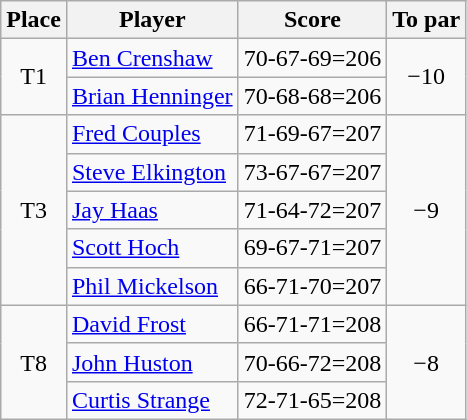<table class="wikitable">
<tr>
<th>Place</th>
<th>Player</th>
<th>Score</th>
<th>To par</th>
</tr>
<tr>
<td rowspan="2" align=center>T1</td>
<td> <a href='#'>Ben Crenshaw</a></td>
<td align=center>70-67-69=206</td>
<td rowspan="2" align=center>−10</td>
</tr>
<tr>
<td> <a href='#'>Brian Henninger</a></td>
<td align=center>70-68-68=206</td>
</tr>
<tr>
<td rowspan="5" align=center>T3</td>
<td> <a href='#'>Fred Couples</a></td>
<td align=center>71-69-67=207</td>
<td rowspan="5" align=center>−9</td>
</tr>
<tr>
<td> <a href='#'>Steve Elkington</a></td>
<td align=center>73-67-67=207</td>
</tr>
<tr>
<td> <a href='#'>Jay Haas</a></td>
<td align=center>71-64-72=207</td>
</tr>
<tr>
<td> <a href='#'>Scott Hoch</a></td>
<td align=center>69-67-71=207</td>
</tr>
<tr>
<td> <a href='#'>Phil Mickelson</a></td>
<td align=center>66-71-70=207</td>
</tr>
<tr>
<td rowspan="3" align=center>T8</td>
<td> <a href='#'>David Frost</a></td>
<td align=center>66-71-71=208</td>
<td rowspan="3" align=center>−8</td>
</tr>
<tr>
<td> <a href='#'>John Huston</a></td>
<td align=center>70-66-72=208</td>
</tr>
<tr>
<td> <a href='#'>Curtis Strange</a></td>
<td align=center>72-71-65=208</td>
</tr>
</table>
